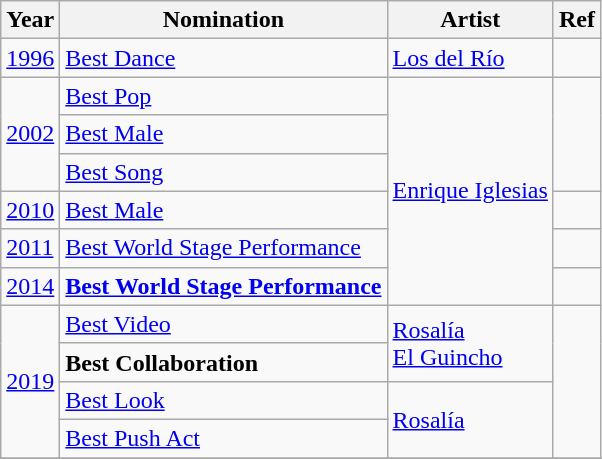<table class="wikitable">
<tr>
<th>Year</th>
<th>Nomination</th>
<th>Artist</th>
<th>Ref</th>
</tr>
<tr>
<td rowspan=1><a href='#'>1996</a></td>
<td rowspan=1><a href='#'>Best Dance</a></td>
<td rowspan=1><a href='#'>Los del Río</a></td>
<td rowspan=1></td>
</tr>
<tr>
<td rowspan=3><a href='#'>2002</a></td>
<td rowspan=1><a href='#'>Best Pop</a></td>
<td rowspan=6><a href='#'>Enrique Iglesias</a></td>
<td rowspan=3></td>
</tr>
<tr>
<td><a href='#'>Best Male</a></td>
</tr>
<tr>
<td><a href='#'>Best Song</a></td>
</tr>
<tr>
<td><a href='#'>2010</a></td>
<td><a href='#'>Best Male</a></td>
<td rowspan=1></td>
</tr>
<tr>
<td><a href='#'>2011</a></td>
<td><a href='#'>Best World Stage Performance</a></td>
<td rowspan=1></td>
</tr>
<tr>
<td><a href='#'>2014</a></td>
<td><strong><a href='#'>Best World Stage Performance</a></strong></td>
<td rowspan=1></td>
</tr>
<tr>
<td rowspan=4><a href='#'>2019</a></td>
<td rowspan=1><a href='#'>Best Video</a></td>
<td rowspan=2><a href='#'>Rosalía</a><br><a href='#'>El Guincho</a></td>
<td rowspan=4></td>
</tr>
<tr>
<td><strong>Best Collaboration</strong></td>
</tr>
<tr>
<td><a href='#'>Best Look</a></td>
<td rowspan=2><a href='#'>Rosalía</a></td>
</tr>
<tr>
<td><a href='#'>Best Push Act</a></td>
</tr>
<tr>
</tr>
</table>
